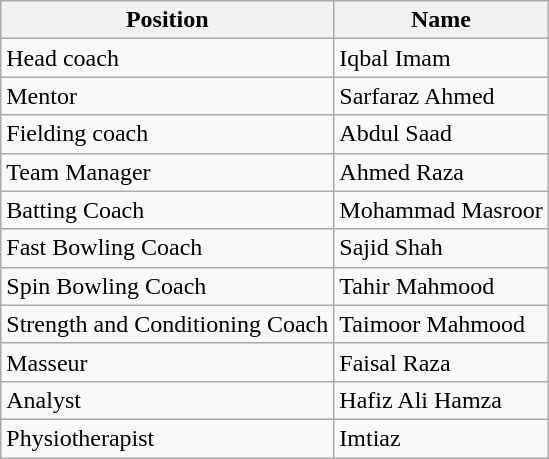<table class="wikitable">
<tr>
<th>Position</th>
<th>Name</th>
</tr>
<tr>
<td>Head coach</td>
<td>Iqbal Imam</td>
</tr>
<tr>
<td>Mentor</td>
<td>Sarfaraz Ahmed</td>
</tr>
<tr>
<td>Fielding coach</td>
<td>Abdul Saad</td>
</tr>
<tr>
<td>Team Manager</td>
<td>Ahmed Raza</td>
</tr>
<tr>
<td>Batting Coach</td>
<td>Mohammad Masroor</td>
</tr>
<tr>
<td>Fast Bowling Coach</td>
<td>Sajid Shah</td>
</tr>
<tr>
<td>Spin Bowling Coach</td>
<td>Tahir Mahmood</td>
</tr>
<tr>
<td>Strength and Conditioning Coach</td>
<td>Taimoor Mahmood</td>
</tr>
<tr>
<td>Masseur</td>
<td>Faisal Raza</td>
</tr>
<tr>
<td>Analyst</td>
<td>Hafiz Ali Hamza</td>
</tr>
<tr>
<td>Physiotherapist</td>
<td>Imtiaz</td>
</tr>
</table>
